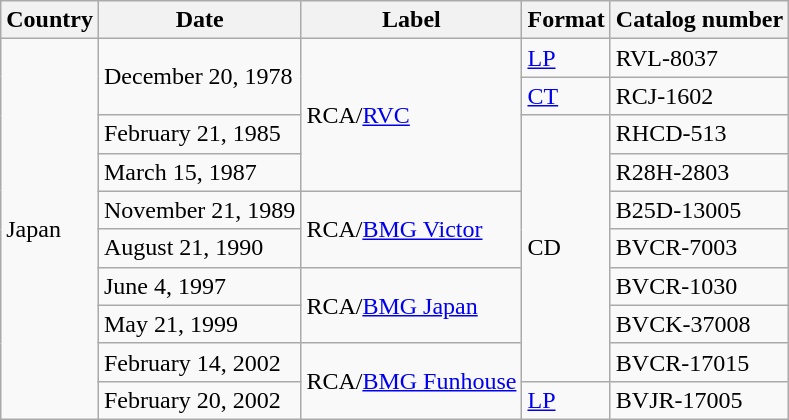<table class="wikitable">
<tr>
<th>Country</th>
<th>Date</th>
<th>Label</th>
<th>Format</th>
<th>Catalog number</th>
</tr>
<tr>
<td rowspan="10">Japan</td>
<td rowspan="2">December 20, 1978</td>
<td rowspan="4">RCA/<a href='#'>RVC</a></td>
<td><a href='#'>LP</a></td>
<td>RVL-8037</td>
</tr>
<tr>
<td><a href='#'>CT</a></td>
<td>RCJ-1602</td>
</tr>
<tr>
<td>February 21, 1985</td>
<td rowspan="7">CD</td>
<td>RHCD-513</td>
</tr>
<tr>
<td>March 15, 1987</td>
<td>R28H-2803</td>
</tr>
<tr>
<td>November 21, 1989</td>
<td rowspan="2">RCA/<a href='#'>BMG Victor</a></td>
<td>B25D-13005</td>
</tr>
<tr>
<td>August 21, 1990</td>
<td>BVCR-7003</td>
</tr>
<tr>
<td>June 4, 1997</td>
<td rowspan="2">RCA/<a href='#'>BMG Japan</a></td>
<td>BVCR-1030</td>
</tr>
<tr>
<td>May 21, 1999</td>
<td>BVCK-37008</td>
</tr>
<tr>
<td>February 14, 2002</td>
<td rowspan="2">RCA/<a href='#'>BMG Funhouse</a></td>
<td>BVCR-17015</td>
</tr>
<tr>
<td>February 20, 2002</td>
<td><a href='#'>LP</a></td>
<td>BVJR-17005</td>
</tr>
</table>
